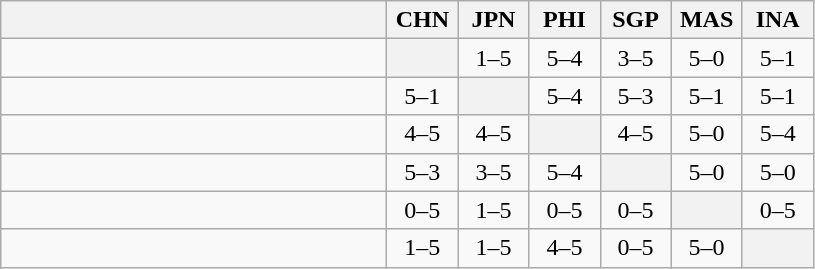<table class="wikitable" style="text-align:center">
<tr>
<th width="250"> </th>
<th width="40">CHN</th>
<th width="40">JPN</th>
<th width="40">PHI</th>
<th width="40">SGP</th>
<th width="40">MAS</th>
<th width="40">INA</th>
</tr>
<tr>
<td align=left></td>
<th></th>
<td>1–5</td>
<td>5–4</td>
<td>3–5</td>
<td>5–0</td>
<td>5–1</td>
</tr>
<tr>
<td align=left></td>
<td>5–1</td>
<th></th>
<td>5–4</td>
<td>5–3</td>
<td>5–1</td>
<td>5–1</td>
</tr>
<tr>
<td align=left></td>
<td>4–5</td>
<td>4–5</td>
<th></th>
<td>4–5</td>
<td>5–0</td>
<td>5–4</td>
</tr>
<tr>
<td align=left></td>
<td>5–3</td>
<td>3–5</td>
<td>5–4</td>
<th></th>
<td>5–0</td>
<td>5–0</td>
</tr>
<tr>
<td align=left></td>
<td>0–5</td>
<td>1–5</td>
<td>0–5</td>
<td>0–5</td>
<th></th>
<td>0–5</td>
</tr>
<tr>
<td align=left></td>
<td>1–5</td>
<td>1–5</td>
<td>4–5</td>
<td>0–5</td>
<td>5–0</td>
<th></th>
</tr>
</table>
